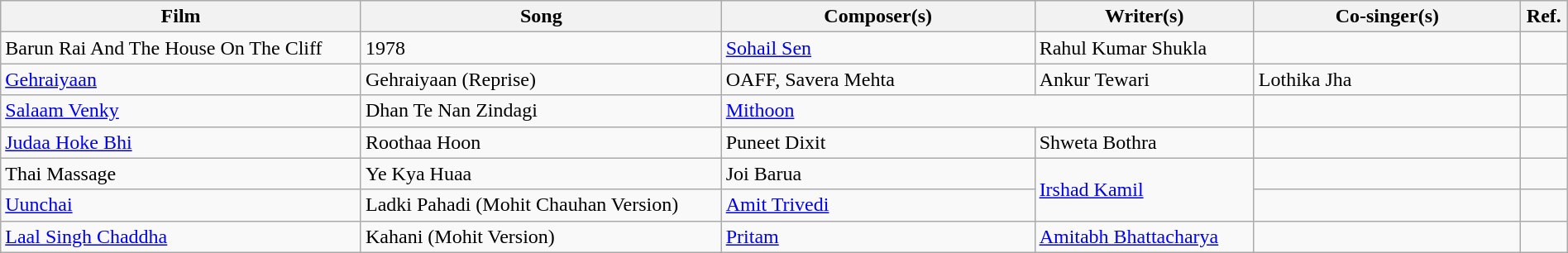<table class="wikitable plainrowheaders" width="100%">
<tr>
<th scope="col" width="23%">Film</th>
<th scope="col" width="23%">Song</th>
<th scope="col" width="20%">Composer(s)</th>
<th scope="col" width="14%">Writer(s)</th>
<th scope="col" width="17%">Co-singer(s)</th>
<th scope="col" width="3%">Ref.</th>
</tr>
<tr>
<td>Barun Rai And The House On The Cliff</td>
<td>1978</td>
<td><a href='#'>Sohail Sen</a></td>
<td>Rahul Kumar Shukla</td>
<td></td>
<td></td>
</tr>
<tr>
<td><a href='#'>Gehraiyaan</a></td>
<td>Gehraiyaan (Reprise)</td>
<td>OAFF, Savera Mehta</td>
<td>Ankur Tewari</td>
<td>Lothika Jha</td>
<td></td>
</tr>
<tr>
<td><a href='#'>Salaam Venky</a></td>
<td>Dhan Te Nan Zindagi</td>
<td colspan=2><a href='#'>Mithoon</a></td>
<td></td>
<td></td>
</tr>
<tr>
<td><a href='#'>Judaa Hoke Bhi</a></td>
<td>Roothaa Hoon</td>
<td>Puneet Dixit</td>
<td>Shweta Bothra</td>
<td></td>
<td></td>
</tr>
<tr>
<td>Thai Massage</td>
<td>Ye Kya Huaa</td>
<td>Joi Barua</td>
<td rowspan="2"><a href='#'>Irshad Kamil</a></td>
<td></td>
<td></td>
</tr>
<tr>
<td><a href='#'>Uunchai</a></td>
<td>Ladki Pahadi (Mohit Chauhan Version)</td>
<td><a href='#'>Amit Trivedi</a></td>
<td></td>
<td></td>
</tr>
<tr>
<td><a href='#'>Laal Singh Chaddha</a></td>
<td>Kahani (Mohit Version)</td>
<td><a href='#'>Pritam</a></td>
<td><a href='#'>Amitabh Bhattacharya</a></td>
<td></td>
<td></td>
</tr>
</table>
